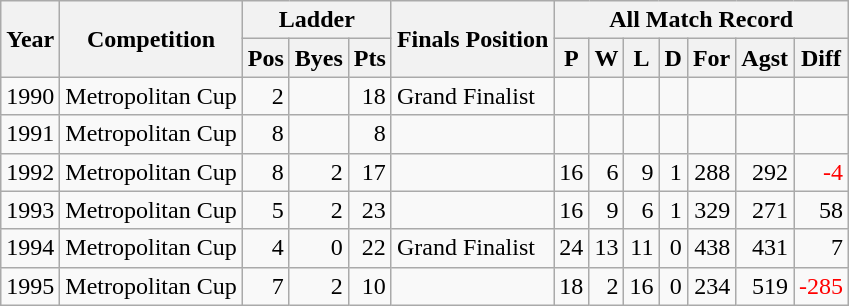<table class="wikitable" width="auto" style="text-align: right">
<tr>
<th rowspan=2>Year</th>
<th rowspan=2>Competition</th>
<th colspan=3>Ladder</th>
<th rowspan=2>Finals Position</th>
<th colspan=7>All Match Record</th>
</tr>
<tr>
<th>Pos</th>
<th>Byes</th>
<th>Pts</th>
<th>P</th>
<th>W</th>
<th>L</th>
<th>D</th>
<th>For</th>
<th>Agst</th>
<th>Diff</th>
</tr>
<tr>
<td>1990</td>
<td align=center>Metropolitan Cup</td>
<td>2</td>
<td></td>
<td>18</td>
<td align=left>Grand Finalist</td>
<td></td>
<td></td>
<td></td>
<td></td>
<td></td>
<td></td>
<td></td>
</tr>
<tr>
<td>1991</td>
<td align=center>Metropolitan Cup</td>
<td>8</td>
<td></td>
<td>8</td>
<td align=left></td>
<td></td>
<td></td>
<td></td>
<td></td>
<td></td>
<td></td>
<td></td>
</tr>
<tr>
<td>1992</td>
<td align=center>Metropolitan Cup</td>
<td>8</td>
<td>2</td>
<td>17</td>
<td align=left></td>
<td>16</td>
<td>6</td>
<td>9</td>
<td>1</td>
<td>288</td>
<td>292</td>
<td style="color:red;">-4</td>
</tr>
<tr>
<td>1993</td>
<td align=center>Metropolitan Cup</td>
<td>5</td>
<td>2</td>
<td>23</td>
<td align=left></td>
<td>16</td>
<td>9</td>
<td>6</td>
<td>1</td>
<td>329</td>
<td>271</td>
<td>58</td>
</tr>
<tr>
<td>1994</td>
<td align=center>Metropolitan Cup</td>
<td>4</td>
<td>0</td>
<td>22</td>
<td align=left>Grand Finalist</td>
<td>24</td>
<td>13</td>
<td>11</td>
<td>0</td>
<td>438</td>
<td>431</td>
<td>7</td>
</tr>
<tr>
<td>1995</td>
<td align=center>Metropolitan Cup</td>
<td>7</td>
<td>2</td>
<td>10</td>
<td align=left></td>
<td>18</td>
<td>2</td>
<td>16</td>
<td>0</td>
<td>234</td>
<td>519</td>
<td style="color:red;">-285</td>
</tr>
</table>
